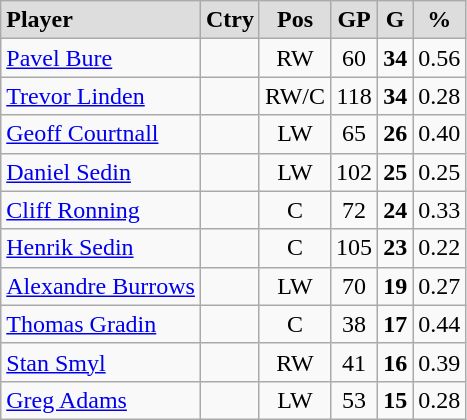<table class="wikitable">
<tr align="center" style="font-weight:bold; background-color:#dddddd;" |>
<td align="left">Player</td>
<td>Ctry</td>
<td>Pos</td>
<td>GP</td>
<td>G</td>
<td>%</td>
</tr>
<tr align="center">
<td align="left"><a href='#'>Pavel Bure</a></td>
<td></td>
<td>RW</td>
<td>60</td>
<td><strong>34</strong></td>
<td>0.56</td>
</tr>
<tr align="center">
<td align="left"><a href='#'>Trevor Linden</a></td>
<td></td>
<td>RW/C</td>
<td>118</td>
<td><strong>34</strong></td>
<td>0.28</td>
</tr>
<tr align="center">
<td align="left"><a href='#'>Geoff Courtnall</a></td>
<td></td>
<td>LW</td>
<td>65</td>
<td><strong>26</strong></td>
<td>0.40</td>
</tr>
<tr align="center">
<td align="left"><a href='#'>Daniel Sedin</a></td>
<td></td>
<td>LW</td>
<td>102</td>
<td><strong>25</strong></td>
<td>0.25</td>
</tr>
<tr align="center">
<td align="left"><a href='#'>Cliff Ronning</a></td>
<td></td>
<td>C</td>
<td>72</td>
<td><strong>24</strong></td>
<td>0.33</td>
</tr>
<tr align="center">
<td align="left"><a href='#'>Henrik Sedin</a></td>
<td></td>
<td>C</td>
<td>105</td>
<td><strong>23</strong></td>
<td>0.22</td>
</tr>
<tr align="center">
<td align="left"><a href='#'>Alexandre Burrows</a></td>
<td></td>
<td>LW</td>
<td>70</td>
<td><strong>19</strong></td>
<td>0.27</td>
</tr>
<tr align="center">
<td align="left"><a href='#'>Thomas Gradin</a></td>
<td></td>
<td>C</td>
<td>38</td>
<td><strong>17</strong></td>
<td>0.44</td>
</tr>
<tr align="center">
<td align="left"><a href='#'>Stan Smyl</a></td>
<td></td>
<td>RW</td>
<td>41</td>
<td><strong>16</strong></td>
<td>0.39</td>
</tr>
<tr align="center">
<td align="left"><a href='#'>Greg Adams</a></td>
<td></td>
<td>LW</td>
<td>53</td>
<td><strong>15</strong></td>
<td>0.28</td>
</tr>
</table>
